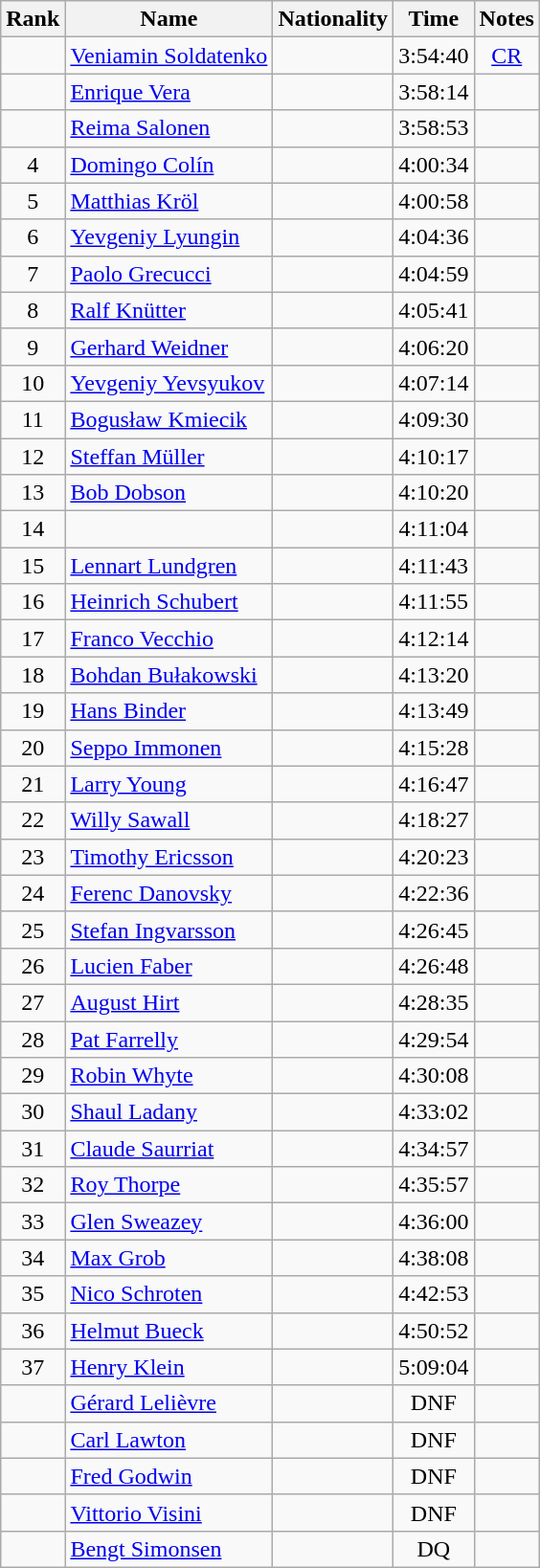<table class="wikitable sortable" style="text-align:center">
<tr>
<th>Rank</th>
<th>Name</th>
<th>Nationality</th>
<th>Time</th>
<th>Notes</th>
</tr>
<tr>
<td></td>
<td align=left><a href='#'>Veniamin Soldatenko</a></td>
<td align=left></td>
<td>3:54:40</td>
<td><a href='#'>CR</a></td>
</tr>
<tr>
<td></td>
<td align=left><a href='#'>Enrique Vera</a></td>
<td align=left></td>
<td>3:58:14</td>
<td></td>
</tr>
<tr>
<td></td>
<td align=left><a href='#'>Reima Salonen</a></td>
<td align=left></td>
<td>3:58:53</td>
<td></td>
</tr>
<tr>
<td>4</td>
<td align=left><a href='#'>Domingo Colín</a></td>
<td align=left></td>
<td>4:00:34</td>
<td></td>
</tr>
<tr>
<td>5</td>
<td align=left><a href='#'>Matthias Kröl</a></td>
<td align=left></td>
<td>4:00:58</td>
<td></td>
</tr>
<tr>
<td>6</td>
<td align=left><a href='#'>Yevgeniy Lyungin</a></td>
<td align=left></td>
<td>4:04:36</td>
<td></td>
</tr>
<tr>
<td>7</td>
<td align=left><a href='#'>Paolo Grecucci</a></td>
<td align=left></td>
<td>4:04:59</td>
<td></td>
</tr>
<tr>
<td>8</td>
<td align=left><a href='#'>Ralf Knütter</a></td>
<td align=left></td>
<td>4:05:41</td>
<td></td>
</tr>
<tr>
<td>9</td>
<td align=left><a href='#'>Gerhard Weidner</a></td>
<td align=left></td>
<td>4:06:20</td>
<td></td>
</tr>
<tr>
<td>10</td>
<td align=left><a href='#'>Yevgeniy Yevsyukov</a></td>
<td align=left></td>
<td>4:07:14</td>
<td></td>
</tr>
<tr>
<td>11</td>
<td align=left><a href='#'>Bogusław Kmiecik</a></td>
<td align=left></td>
<td>4:09:30</td>
<td></td>
</tr>
<tr>
<td>12</td>
<td align=left><a href='#'>Steffan Müller</a></td>
<td align=left></td>
<td>4:10:17</td>
<td></td>
</tr>
<tr>
<td>13</td>
<td align=left><a href='#'>Bob Dobson</a></td>
<td align=left></td>
<td>4:10:20</td>
<td></td>
</tr>
<tr>
<td>14</td>
<td align=left></td>
<td align=left></td>
<td>4:11:04</td>
<td></td>
</tr>
<tr>
<td>15</td>
<td align=left><a href='#'>Lennart Lundgren</a></td>
<td align=left></td>
<td>4:11:43</td>
<td></td>
</tr>
<tr>
<td>16</td>
<td align=left><a href='#'>Heinrich Schubert</a></td>
<td align=left></td>
<td>4:11:55</td>
<td></td>
</tr>
<tr>
<td>17</td>
<td align=left><a href='#'>Franco Vecchio</a></td>
<td align=left></td>
<td>4:12:14</td>
<td></td>
</tr>
<tr>
<td>18</td>
<td align=left><a href='#'>Bohdan Bułakowski</a></td>
<td align=left></td>
<td>4:13:20</td>
<td></td>
</tr>
<tr>
<td>19</td>
<td align=left><a href='#'>Hans Binder</a></td>
<td align=left></td>
<td>4:13:49</td>
<td></td>
</tr>
<tr>
<td>20</td>
<td align=left><a href='#'>Seppo Immonen</a></td>
<td align=left></td>
<td>4:15:28</td>
<td></td>
</tr>
<tr>
<td>21</td>
<td align=left><a href='#'>Larry Young</a></td>
<td align=left></td>
<td>4:16:47</td>
<td></td>
</tr>
<tr>
<td>22</td>
<td align=left><a href='#'>Willy Sawall</a></td>
<td align=left></td>
<td>4:18:27</td>
<td></td>
</tr>
<tr>
<td>23</td>
<td align=left><a href='#'>Timothy Ericsson</a></td>
<td align=left></td>
<td>4:20:23</td>
<td></td>
</tr>
<tr>
<td>24</td>
<td align=left><a href='#'>Ferenc Danovsky</a></td>
<td align=left></td>
<td>4:22:36</td>
<td></td>
</tr>
<tr>
<td>25</td>
<td align=left><a href='#'>Stefan Ingvarsson</a></td>
<td align=left></td>
<td>4:26:45</td>
<td></td>
</tr>
<tr>
<td>26</td>
<td align=left><a href='#'>Lucien Faber</a></td>
<td align=left></td>
<td>4:26:48</td>
<td></td>
</tr>
<tr>
<td>27</td>
<td align=left><a href='#'>August Hirt</a></td>
<td align=left></td>
<td>4:28:35</td>
<td></td>
</tr>
<tr>
<td>28</td>
<td align=left><a href='#'>Pat Farrelly</a></td>
<td align=left></td>
<td>4:29:54</td>
<td></td>
</tr>
<tr>
<td>29</td>
<td align=left><a href='#'>Robin Whyte</a></td>
<td align=left></td>
<td>4:30:08</td>
<td></td>
</tr>
<tr>
<td>30</td>
<td align=left><a href='#'>Shaul Ladany</a></td>
<td align=left></td>
<td>4:33:02</td>
<td></td>
</tr>
<tr>
<td>31</td>
<td align=left><a href='#'>Claude Saurriat</a></td>
<td align=left></td>
<td>4:34:57</td>
<td></td>
</tr>
<tr>
<td>32</td>
<td align=left><a href='#'>Roy Thorpe</a></td>
<td align=left></td>
<td>4:35:57</td>
<td></td>
</tr>
<tr>
<td>33</td>
<td align=left><a href='#'>Glen Sweazey</a></td>
<td align=left></td>
<td>4:36:00</td>
<td></td>
</tr>
<tr>
<td>34</td>
<td align=left><a href='#'>Max Grob</a></td>
<td align=left></td>
<td>4:38:08</td>
<td></td>
</tr>
<tr>
<td>35</td>
<td align=left><a href='#'>Nico Schroten</a></td>
<td align=left></td>
<td>4:42:53</td>
<td></td>
</tr>
<tr>
<td>36</td>
<td align=left><a href='#'>Helmut Bueck</a></td>
<td align=left></td>
<td>4:50:52</td>
<td></td>
</tr>
<tr>
<td>37</td>
<td align=left><a href='#'>Henry Klein</a></td>
<td align=left></td>
<td>5:09:04</td>
<td></td>
</tr>
<tr>
<td></td>
<td align=left><a href='#'>Gérard Lelièvre</a></td>
<td align=left></td>
<td>DNF</td>
<td></td>
</tr>
<tr>
<td></td>
<td align=left><a href='#'>Carl Lawton</a></td>
<td align=left></td>
<td>DNF</td>
<td></td>
</tr>
<tr>
<td></td>
<td align=left><a href='#'>Fred Godwin</a></td>
<td align=left></td>
<td>DNF</td>
<td></td>
</tr>
<tr>
<td></td>
<td align=left><a href='#'>Vittorio Visini</a></td>
<td align=left></td>
<td>DNF</td>
<td></td>
</tr>
<tr>
<td></td>
<td align=left><a href='#'>Bengt Simonsen</a></td>
<td align=left></td>
<td>DQ</td>
<td></td>
</tr>
</table>
